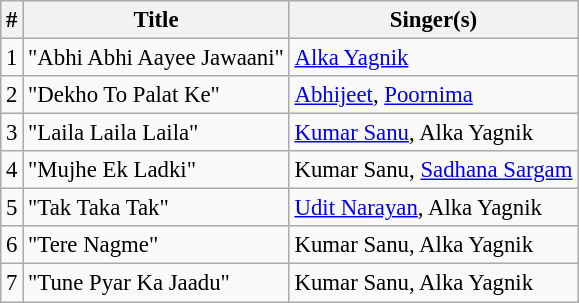<table class="wikitable" style="font-size:95%;">
<tr>
<th>#</th>
<th>Title</th>
<th>Singer(s)</th>
</tr>
<tr>
<td>1</td>
<td>"Abhi Abhi Aayee Jawaani"</td>
<td><a href='#'>Alka Yagnik</a></td>
</tr>
<tr>
<td>2</td>
<td>"Dekho To Palat Ke"</td>
<td><a href='#'>Abhijeet</a>, <a href='#'>Poornima</a></td>
</tr>
<tr>
<td>3</td>
<td>"Laila Laila Laila"</td>
<td><a href='#'>Kumar Sanu</a>, Alka Yagnik</td>
</tr>
<tr>
<td>4</td>
<td>"Mujhe Ek Ladki"</td>
<td>Kumar Sanu, <a href='#'>Sadhana Sargam</a></td>
</tr>
<tr>
<td>5</td>
<td>"Tak Taka Tak"</td>
<td><a href='#'>Udit Narayan</a>, Alka Yagnik</td>
</tr>
<tr>
<td>6</td>
<td>"Tere Nagme"</td>
<td>Kumar Sanu, Alka Yagnik</td>
</tr>
<tr>
<td>7</td>
<td>"Tune Pyar Ka Jaadu"</td>
<td>Kumar Sanu, Alka Yagnik</td>
</tr>
</table>
